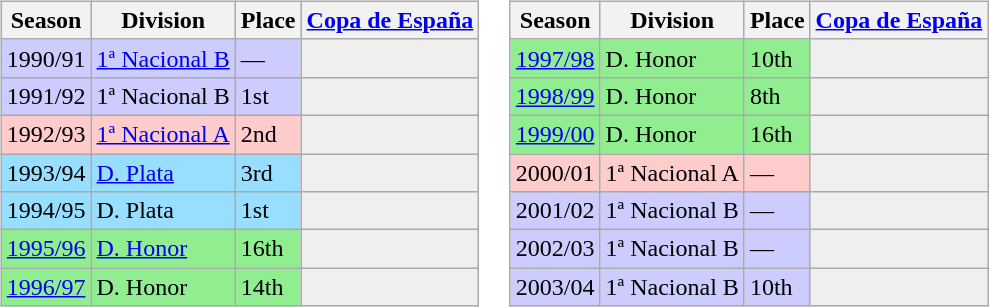<table>
<tr>
<td valign="top" width=0%><br><table class="wikitable">
<tr style="background:#f0f6fa;">
<th><strong>Season</strong></th>
<th><strong>Division</strong></th>
<th><strong>Place</strong></th>
<th><strong><a href='#'>Copa de España</a></strong></th>
</tr>
<tr>
<td style="background:#ccccff;">1990/91</td>
<td style="background:#ccccff;"><a href='#'>1ª Nacional B</a></td>
<td style="background:#ccccff;">—</td>
<th style="background:#efefef;"></th>
</tr>
<tr>
<td style="background:#ccccff;">1991/92</td>
<td style="background:#ccccff;">1ª Nacional B</td>
<td style="background:#ccccff;">1st</td>
<th style="background:#efefef;"></th>
</tr>
<tr>
<td style="background:#FFCCCC;">1992/93</td>
<td style="background:#FFCCCC;"><a href='#'>1ª Nacional A</a></td>
<td style="background:#FFCCCC;">2nd</td>
<th style="background:#efefef;"></th>
</tr>
<tr>
<td style="background:#97DEFF;">1993/94</td>
<td style="background:#97DEFF;"><a href='#'>D. Plata</a></td>
<td style="background:#97DEFF;">3rd</td>
<th style="background:#efefef;"></th>
</tr>
<tr>
<td style="background:#97DEFF;">1994/95</td>
<td style="background:#97DEFF;">D. Plata</td>
<td style="background:#97DEFF;">1st</td>
<th style="background:#efefef;"></th>
</tr>
<tr>
<td style="background:#90EE90;"><a href='#'>1995/96</a></td>
<td style="background:#90EE90;"><a href='#'>D. Honor</a></td>
<td style="background:#90EE90;">16th</td>
<th style="background:#efefef;"></th>
</tr>
<tr>
<td style="background:#90EE90;"><a href='#'>1996/97</a></td>
<td style="background:#90EE90;">D. Honor</td>
<td style="background:#90EE90;">14th</td>
<th style="background:#efefef;"></th>
</tr>
</table>
</td>
<td valign="top" width=0%><br><table class="wikitable">
<tr style="background:#f0f6fa;">
<th><strong>Season</strong></th>
<th><strong>Division</strong></th>
<th><strong>Place</strong></th>
<th><strong><a href='#'>Copa de España</a></strong></th>
</tr>
<tr>
<td style="background:#90EE90;"><a href='#'>1997/98</a></td>
<td style="background:#90EE90;">D. Honor</td>
<td style="background:#90EE90;">10th</td>
<th style="background:#efefef;"></th>
</tr>
<tr>
<td style="background:#90EE90;"><a href='#'>1998/99</a></td>
<td style="background:#90EE90;">D. Honor</td>
<td style="background:#90EE90;">8th</td>
<th style="background:#efefef;"></th>
</tr>
<tr>
<td style="background:#90EE90;"><a href='#'>1999/00</a></td>
<td style="background:#90EE90;">D. Honor</td>
<td style="background:#90EE90;">16th</td>
<th style="background:#efefef;"></th>
</tr>
<tr>
<td style="background:#FFCCCC;">2000/01</td>
<td style="background:#FFCCCC;">1ª Nacional A</td>
<td style="background:#FFCCCC;">—</td>
<th style="background:#efefef;"></th>
</tr>
<tr>
<td style="background:#ccccff;">2001/02</td>
<td style="background:#ccccff;">1ª Nacional B</td>
<td style="background:#ccccff;">—</td>
<th style="background:#efefef;"></th>
</tr>
<tr>
<td style="background:#ccccff;">2002/03</td>
<td style="background:#ccccff;">1ª Nacional B</td>
<td style="background:#ccccff;">—</td>
<th style="background:#efefef;"></th>
</tr>
<tr>
<td style="background:#ccccff;">2003/04</td>
<td style="background:#ccccff;">1ª Nacional B</td>
<td style="background:#ccccff;">10th</td>
<th style="background:#efefef;"></th>
</tr>
</table>
</td>
</tr>
</table>
